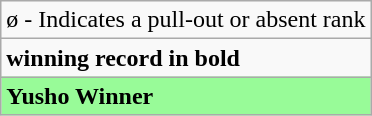<table class="wikitable">
<tr>
<td>ø - Indicates a pull-out or absent rank</td>
</tr>
<tr>
<td><strong>winning record in bold</strong></td>
</tr>
<tr>
<td style="background: PaleGreen;"><strong>Yusho Winner</strong></td>
</tr>
</table>
